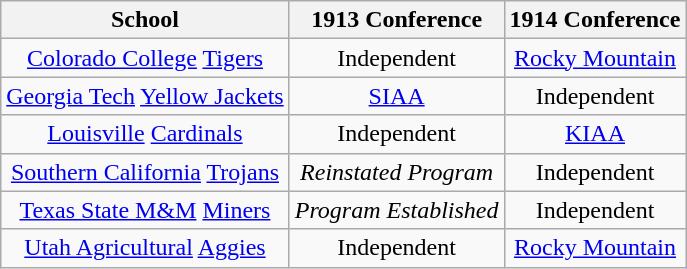<table class="wikitable sortable">
<tr>
<th>School</th>
<th>1913 Conference</th>
<th>1914 Conference</th>
</tr>
<tr style="text-align:center;">
<td><a href='#'>Colorado College</a> <a href='#'>Tigers</a></td>
<td>Independent</td>
<td><a href='#'>Rocky Mountain</a></td>
</tr>
<tr style="text-align:center;">
<td><a href='#'>Georgia Tech</a> <a href='#'>Yellow Jackets</a></td>
<td><a href='#'>SIAA</a></td>
<td>Independent</td>
</tr>
<tr style="text-align:center;">
<td><a href='#'>Louisville</a> <a href='#'>Cardinals</a></td>
<td>Independent</td>
<td><a href='#'>KIAA</a></td>
</tr>
<tr style="text-align:center;">
<td><a href='#'>Southern California</a> <a href='#'>Trojans</a></td>
<td><em>Reinstated Program</em></td>
<td>Independent</td>
</tr>
<tr style="text-align:center;">
<td><a href='#'>Texas State M&M</a> <a href='#'>Miners</a></td>
<td><em>Program Established</em></td>
<td>Independent</td>
</tr>
<tr style="text-align:center;">
<td><a href='#'>Utah Agricultural</a> <a href='#'>Aggies</a></td>
<td>Independent</td>
<td><a href='#'>Rocky Mountain</a></td>
</tr>
</table>
